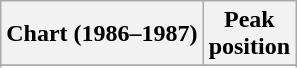<table class="wikitable sortable plainrowheaders" style="text-align:center">
<tr>
<th scope="col">Chart (1986–1987)</th>
<th scope="col">Peak<br>position</th>
</tr>
<tr>
</tr>
<tr>
</tr>
</table>
